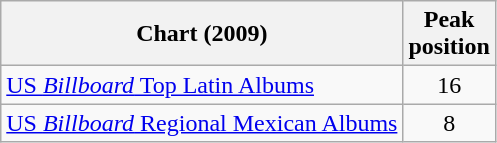<table class="wikitable sortable plainrowheaders">
<tr>
<th>Chart (2009)</th>
<th>Peak<br>position</th>
</tr>
<tr>
<td><a href='#'>US <em>Billboard</em> Top Latin Albums</a></td>
<td align="center">16</td>
</tr>
<tr>
<td><a href='#'>US <em>Billboard</em> Regional Mexican Albums</a></td>
<td align="center">8</td>
</tr>
</table>
